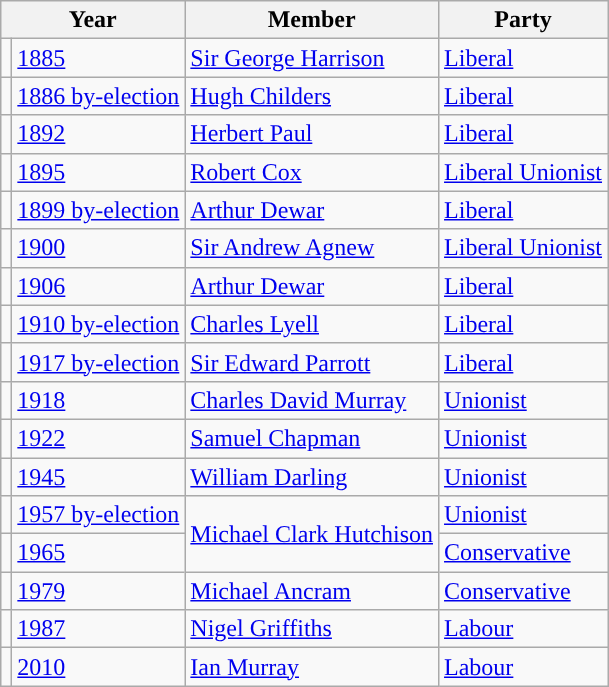<table class="wikitable">
<tr>
<th colspan="2">Year</th>
<th>Member</th>
<th>Party</th>
</tr>
<tr>
<td style="color:inherit;background-color: "></td>
<td><a href='#'>1885</a></td>
<td><a href='#'>Sir George Harrison</a></td>
<td><a href='#'>Liberal</a></td>
</tr>
<tr>
<td style="color:inherit;background-color: "></td>
<td><a href='#'>1886 by-election</a></td>
<td><a href='#'>Hugh Childers</a></td>
<td><a href='#'>Liberal</a></td>
</tr>
<tr>
<td style="color:inherit;background-color: "></td>
<td><a href='#'>1892</a></td>
<td><a href='#'>Herbert Paul</a></td>
<td><a href='#'>Liberal</a></td>
</tr>
<tr>
<td style="color:inherit;background-color: "></td>
<td><a href='#'>1895</a></td>
<td><a href='#'>Robert Cox</a></td>
<td><a href='#'>Liberal Unionist</a></td>
</tr>
<tr>
<td style="color:inherit;background-color: "></td>
<td><a href='#'>1899 by-election</a></td>
<td><a href='#'>Arthur Dewar</a></td>
<td><a href='#'>Liberal</a></td>
</tr>
<tr>
<td style="color:inherit;background-color: "></td>
<td><a href='#'>1900</a></td>
<td><a href='#'>Sir Andrew Agnew</a></td>
<td><a href='#'>Liberal Unionist</a></td>
</tr>
<tr>
<td style="color:inherit;background-color: "></td>
<td><a href='#'>1906</a></td>
<td><a href='#'>Arthur Dewar</a></td>
<td><a href='#'>Liberal</a></td>
</tr>
<tr>
<td style="color:inherit;background-color: "></td>
<td><a href='#'>1910 by-election</a></td>
<td><a href='#'>Charles Lyell</a></td>
<td><a href='#'>Liberal</a></td>
</tr>
<tr>
<td style="color:inherit;background-color: "></td>
<td><a href='#'>1917 by-election</a></td>
<td><a href='#'>Sir Edward Parrott</a></td>
<td><a href='#'>Liberal</a></td>
</tr>
<tr>
<td style="color:inherit;background-color: "></td>
<td><a href='#'>1918</a></td>
<td><a href='#'>Charles David Murray</a></td>
<td><a href='#'>Unionist</a></td>
</tr>
<tr>
<td style="color:inherit;background-color: "></td>
<td><a href='#'>1922</a></td>
<td><a href='#'>Samuel Chapman</a></td>
<td><a href='#'>Unionist</a></td>
</tr>
<tr>
<td style="color:inherit;background-color: "></td>
<td><a href='#'>1945</a></td>
<td><a href='#'>William Darling</a></td>
<td><a href='#'>Unionist</a></td>
</tr>
<tr>
<td style="color:inherit;background-color: "></td>
<td><a href='#'>1957 by-election</a></td>
<td style="border-bottom:1px gray; vertical-align:middle;" rowspan = "2"><a href='#'>Michael Clark Hutchison</a></td>
<td><a href='#'>Unionist</a></td>
</tr>
<tr>
<td style="color:inherit;background-color: "></td>
<td><a href='#'>1965</a></td>
<td><a href='#'>Conservative</a></td>
</tr>
<tr>
<td style="color:inherit;background-color: "></td>
<td><a href='#'>1979</a></td>
<td><a href='#'>Michael Ancram</a></td>
<td><a href='#'>Conservative</a></td>
</tr>
<tr>
<td style="color:inherit;background-color: "></td>
<td><a href='#'>1987</a></td>
<td><a href='#'>Nigel Griffiths</a></td>
<td><a href='#'>Labour</a></td>
</tr>
<tr>
<td style="color:inherit;background-color: "></td>
<td><a href='#'>2010</a></td>
<td><a href='#'>Ian Murray</a></td>
<td><a href='#'>Labour</a></td>
</tr>
</table>
